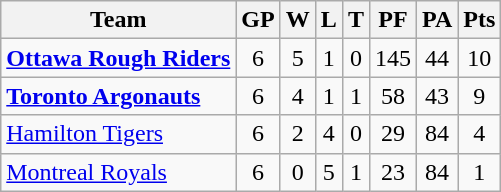<table class="wikitable">
<tr>
<th>Team</th>
<th>GP</th>
<th>W</th>
<th>L</th>
<th>T</th>
<th>PF</th>
<th>PA</th>
<th>Pts</th>
</tr>
<tr align="center">
<td align="left"><strong><a href='#'>Ottawa Rough Riders</a></strong></td>
<td>6</td>
<td>5</td>
<td>1</td>
<td>0</td>
<td>145</td>
<td>44</td>
<td>10</td>
</tr>
<tr align="center">
<td align="left"><strong><a href='#'>Toronto Argonauts</a></strong></td>
<td>6</td>
<td>4</td>
<td>1</td>
<td>1</td>
<td>58</td>
<td>43</td>
<td>9</td>
</tr>
<tr align="center">
<td align="left"><a href='#'>Hamilton Tigers</a></td>
<td>6</td>
<td>2</td>
<td>4</td>
<td>0</td>
<td>29</td>
<td>84</td>
<td>4</td>
</tr>
<tr align="center">
<td align="left"><a href='#'>Montreal Royals</a></td>
<td>6</td>
<td>0</td>
<td>5</td>
<td>1</td>
<td>23</td>
<td>84</td>
<td>1</td>
</tr>
</table>
